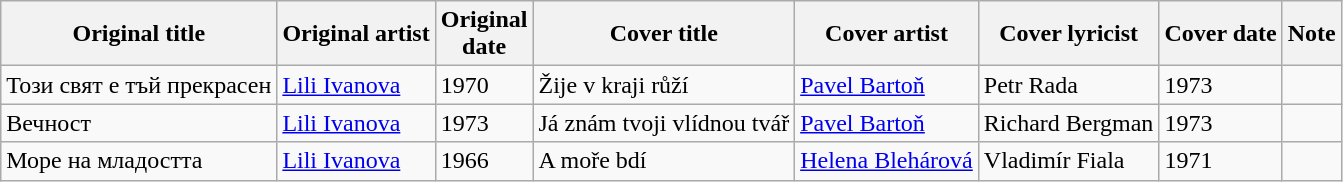<table class="wikitable sortable">
<tr>
<th>Original title</th>
<th>Original artist</th>
<th nowrap=yes>Original<br> date</th>
<th>Cover title</th>
<th>Cover artist</th>
<th>Cover lyricist</th>
<th nowrap=yes>Cover date</th>
<th class=unsortable>Note</th>
</tr>
<tr>
<td>Този свят е тъй прекрасен</td>
<td><a href='#'>Lili Ivanova</a></td>
<td>1970</td>
<td>Žije v kraji růží</td>
<td><a href='#'>Pavel Bartoň</a></td>
<td>Petr Rada</td>
<td>1973</td>
<td></td>
</tr>
<tr>
<td>Вечност</td>
<td><a href='#'>Lili Ivanova</a></td>
<td>1973</td>
<td>Já znám tvoji vlídnou tvář</td>
<td><a href='#'>Pavel Bartoň</a></td>
<td>Richard Bergman</td>
<td>1973</td>
<td></td>
</tr>
<tr>
<td>Море на младостта</td>
<td><a href='#'>Lili Ivanova</a></td>
<td>1966</td>
<td>A moře bdí</td>
<td><a href='#'>Helena Blehárová</a></td>
<td>Vladimír Fiala</td>
<td>1971</td>
<td></td>
</tr>
</table>
